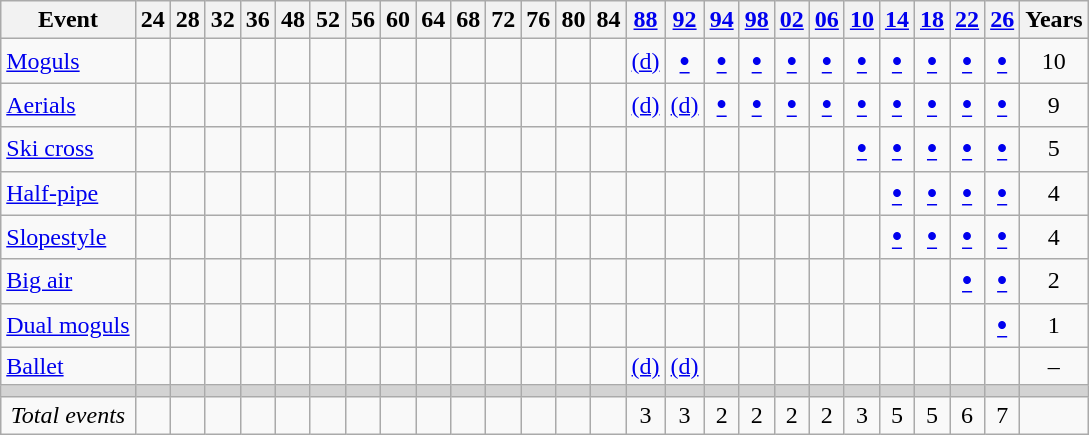<table class="wikitable" style="text-align:center">
<tr>
<th>Event</th>
<th>24</th>
<th>28</th>
<th>32</th>
<th>36</th>
<th>48</th>
<th>52</th>
<th>56</th>
<th>60</th>
<th>64</th>
<th>68</th>
<th>72</th>
<th>76</th>
<th>80</th>
<th>84</th>
<th><a href='#'>88</a></th>
<th><a href='#'>92</a></th>
<th><a href='#'>94</a></th>
<th><a href='#'>98</a></th>
<th><a href='#'>02</a></th>
<th><a href='#'>06</a></th>
<th><a href='#'>10</a></th>
<th><a href='#'>14</a></th>
<th><a href='#'>18</a></th>
<th><a href='#'>22</a></th>
<th><a href='#'>26</a></th>
<th>Years</th>
</tr>
<tr>
<td align=left><a href='#'>Moguls</a></td>
<td></td>
<td></td>
<td></td>
<td></td>
<td></td>
<td></td>
<td></td>
<td></td>
<td></td>
<td></td>
<td></td>
<td></td>
<td></td>
<td></td>
<td><a href='#'>(d)</a></td>
<td><big><strong><a href='#'>•</a></strong></big></td>
<td><big><strong><a href='#'>•</a></strong></big></td>
<td><big><strong><a href='#'>•</a></strong></big></td>
<td><big><strong><a href='#'>•</a></strong></big></td>
<td><big><strong><a href='#'>•</a></strong></big></td>
<td><big><strong><a href='#'>•</a></strong></big></td>
<td><big><strong><a href='#'>•</a></strong></big></td>
<td><big><strong><a href='#'>•</a></strong></big></td>
<td><big><strong><a href='#'>•</a></strong></big></td>
<td><big><strong><a href='#'>•</a></strong></big></td>
<td>10</td>
</tr>
<tr>
<td align=left><a href='#'>Aerials</a></td>
<td></td>
<td></td>
<td></td>
<td></td>
<td></td>
<td></td>
<td></td>
<td></td>
<td></td>
<td></td>
<td></td>
<td></td>
<td></td>
<td></td>
<td><a href='#'>(d)</a></td>
<td><a href='#'>(d)</a></td>
<td><big><strong><a href='#'>•</a></strong></big></td>
<td><big><strong><a href='#'>•</a></strong></big></td>
<td><big><strong><a href='#'>•</a></strong></big></td>
<td><big><strong><a href='#'>•</a></strong></big></td>
<td><big><strong><a href='#'>•</a></strong></big></td>
<td><big><strong><a href='#'>•</a></strong></big></td>
<td><big><strong><a href='#'>•</a></strong></big></td>
<td><big><strong><a href='#'>•</a></strong></big></td>
<td><big><strong><a href='#'>•</a></strong></big></td>
<td>9</td>
</tr>
<tr>
<td align=left><a href='#'>Ski cross</a></td>
<td></td>
<td></td>
<td></td>
<td></td>
<td></td>
<td></td>
<td></td>
<td></td>
<td></td>
<td></td>
<td></td>
<td></td>
<td></td>
<td></td>
<td></td>
<td></td>
<td></td>
<td></td>
<td></td>
<td></td>
<td><big><strong><a href='#'>•</a></strong></big></td>
<td><big><strong><a href='#'>•</a></strong></big></td>
<td><big><strong><a href='#'>•</a></strong></big></td>
<td><big><strong><a href='#'>•</a></strong></big></td>
<td><big><strong><a href='#'>•</a></strong></big></td>
<td>5</td>
</tr>
<tr>
<td align=left><a href='#'>Half-pipe</a></td>
<td></td>
<td></td>
<td></td>
<td></td>
<td></td>
<td></td>
<td></td>
<td></td>
<td></td>
<td></td>
<td></td>
<td></td>
<td></td>
<td></td>
<td></td>
<td></td>
<td></td>
<td></td>
<td></td>
<td></td>
<td></td>
<td><big><strong><a href='#'>•</a></strong></big></td>
<td><big><strong><a href='#'>•</a></strong></big></td>
<td><big><strong><a href='#'>•</a></strong></big></td>
<td><big><strong><a href='#'>•</a></strong></big></td>
<td>4</td>
</tr>
<tr>
<td align=left><a href='#'>Slopestyle</a></td>
<td></td>
<td></td>
<td></td>
<td></td>
<td></td>
<td></td>
<td></td>
<td></td>
<td></td>
<td></td>
<td></td>
<td></td>
<td></td>
<td></td>
<td></td>
<td></td>
<td></td>
<td></td>
<td></td>
<td></td>
<td></td>
<td><big><strong><a href='#'>•</a></strong></big></td>
<td><big><strong><a href='#'>•</a></strong></big></td>
<td><big><strong><a href='#'>•</a></strong></big></td>
<td><big><strong><a href='#'>•</a></strong></big></td>
<td>4</td>
</tr>
<tr>
<td align=left><a href='#'>Big air</a></td>
<td></td>
<td></td>
<td></td>
<td></td>
<td></td>
<td></td>
<td></td>
<td></td>
<td></td>
<td></td>
<td></td>
<td></td>
<td></td>
<td></td>
<td></td>
<td></td>
<td></td>
<td></td>
<td></td>
<td></td>
<td></td>
<td></td>
<td></td>
<td><big><strong><a href='#'>•</a></strong></big></td>
<td><big><strong><a href='#'>•</a></strong></big></td>
<td>2</td>
</tr>
<tr>
<td align=left><a href='#'>Dual moguls</a></td>
<td></td>
<td></td>
<td></td>
<td></td>
<td></td>
<td></td>
<td></td>
<td></td>
<td></td>
<td></td>
<td></td>
<td></td>
<td></td>
<td></td>
<td></td>
<td></td>
<td></td>
<td></td>
<td></td>
<td></td>
<td></td>
<td></td>
<td></td>
<td></td>
<td><big><strong><a href='#'>•</a></strong></big></td>
<td>1</td>
</tr>
<tr>
<td align=left><a href='#'>Ballet</a></td>
<td></td>
<td></td>
<td></td>
<td></td>
<td></td>
<td></td>
<td></td>
<td></td>
<td></td>
<td></td>
<td></td>
<td></td>
<td></td>
<td></td>
<td><a href='#'>(d)</a></td>
<td><a href='#'>(d)</a></td>
<td></td>
<td></td>
<td></td>
<td></td>
<td></td>
<td></td>
<td></td>
<td></td>
<td></td>
<td>–</td>
</tr>
<tr bgcolor=lightgray>
<td></td>
<td></td>
<td></td>
<td></td>
<td></td>
<td></td>
<td></td>
<td></td>
<td></td>
<td></td>
<td></td>
<td></td>
<td></td>
<td></td>
<td></td>
<td></td>
<td></td>
<td></td>
<td></td>
<td></td>
<td></td>
<td></td>
<td></td>
<td></td>
<td></td>
<td></td>
<td></td>
</tr>
<tr align=center>
<td><em>Total events</em></td>
<td></td>
<td></td>
<td></td>
<td></td>
<td></td>
<td></td>
<td></td>
<td></td>
<td></td>
<td></td>
<td></td>
<td></td>
<td></td>
<td></td>
<td>3</td>
<td>3</td>
<td>2</td>
<td>2</td>
<td>2</td>
<td>2</td>
<td>3</td>
<td>5</td>
<td>5</td>
<td>6</td>
<td>7</td>
<td></td>
</tr>
</table>
